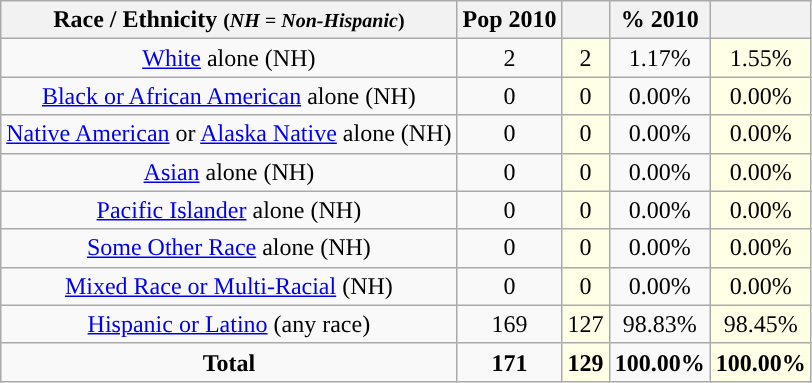<table class="wikitable" style="text-align:center;">
<tr>
<th>Race / Ethnicity <small>(<em>NH = Non-Hispanic</em>)</small></th>
<th>Pop 2010</th>
<th></th>
<th>% 2010</th>
<th></th>
</tr>
<tr>
<td><a href='#'>White</a> alone (NH)</td>
<td>2</td>
<td style='background: #ffffe6;'>2</td>
<td>1.17%</td>
<td style='background: #ffffe6;'>1.55%</td>
</tr>
<tr>
<td><a href='#'>Black or African American</a> alone (NH)</td>
<td>0</td>
<td style='background: #ffffe6;'>0</td>
<td>0.00%</td>
<td style='background: #ffffe6;'>0.00%</td>
</tr>
<tr>
<td><a href='#'>Native American</a> or <a href='#'>Alaska Native</a> alone (NH)</td>
<td>0</td>
<td style='background: #ffffe6;'>0</td>
<td>0.00%</td>
<td style='background: #ffffe6;'>0.00%</td>
</tr>
<tr>
<td><a href='#'>Asian</a> alone (NH)</td>
<td>0</td>
<td style='background: #ffffe6;'>0</td>
<td>0.00%</td>
<td style='background: #ffffe6;'>0.00%</td>
</tr>
<tr>
<td><a href='#'>Pacific Islander</a> alone (NH)</td>
<td>0</td>
<td style='background: #ffffe6;'>0</td>
<td>0.00%</td>
<td style='background: #ffffe6;'>0.00%</td>
</tr>
<tr>
<td><a href='#'>Some Other Race</a> alone (NH)</td>
<td>0</td>
<td style='background: #ffffe6;'>0</td>
<td>0.00%</td>
<td style='background: #ffffe6;'>0.00%</td>
</tr>
<tr>
<td><a href='#'>Mixed Race or Multi-Racial</a> (NH)</td>
<td>0</td>
<td style='background: #ffffe6;'>0</td>
<td>0.00%</td>
<td style='background: #ffffe6;'>0.00%</td>
</tr>
<tr>
<td><a href='#'>Hispanic or Latino</a> (any race)</td>
<td>169</td>
<td style='background: #ffffe6;'>127</td>
<td>98.83%</td>
<td style='background: #ffffe6;'>98.45%</td>
</tr>
<tr>
<td><strong>Total</strong></td>
<td><strong>171</strong></td>
<td style='background: #ffffe6;'><strong>129</strong></td>
<td><strong>100.00%</strong></td>
<td style='background: #ffffe6;'><strong>100.00%</strong></td>
</tr>
</table>
